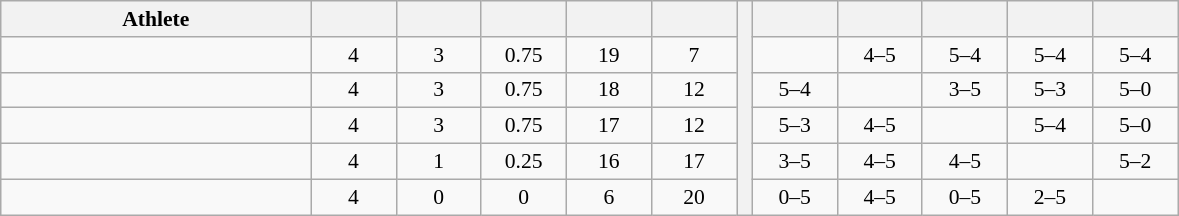<table class="wikitable" style="text-align:center; font-size:90%;">
<tr>
<th width=200>Athlete</th>
<th width=50></th>
<th width=50></th>
<th width=50></th>
<th width=50></th>
<th width=50></th>
<th rowspan=6> </th>
<th width=50></th>
<th width=50></th>
<th width=50></th>
<th width=50></th>
<th width=50></th>
</tr>
<tr>
<td align=left></td>
<td>4</td>
<td>3</td>
<td>0.75</td>
<td>19</td>
<td>7</td>
<td></td>
<td>4–5</td>
<td>5–4</td>
<td>5–4</td>
<td>5–4</td>
</tr>
<tr>
<td align=left></td>
<td>4</td>
<td>3</td>
<td>0.75</td>
<td>18</td>
<td>12</td>
<td>5–4</td>
<td></td>
<td>3–5</td>
<td>5–3</td>
<td>5–0</td>
</tr>
<tr>
<td align=left></td>
<td>4</td>
<td>3</td>
<td>0.75</td>
<td>17</td>
<td>12</td>
<td>5–3</td>
<td>4–5</td>
<td></td>
<td>5–4</td>
<td>5–0</td>
</tr>
<tr>
<td align=left></td>
<td>4</td>
<td>1</td>
<td>0.25</td>
<td>16</td>
<td>17</td>
<td>3–5</td>
<td>4–5</td>
<td>4–5</td>
<td></td>
<td>5–2</td>
</tr>
<tr>
<td align=left></td>
<td>4</td>
<td>0</td>
<td>0</td>
<td>6</td>
<td>20</td>
<td>0–5</td>
<td>4–5</td>
<td>0–5</td>
<td>2–5</td>
<td></td>
</tr>
</table>
